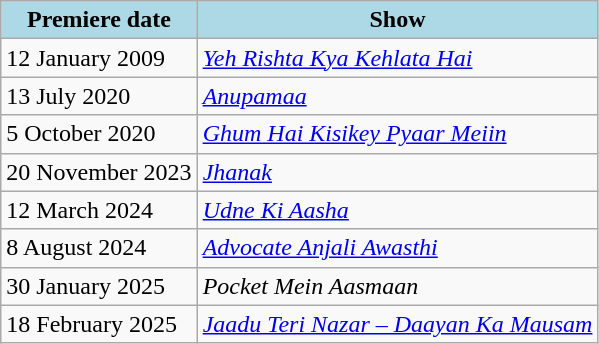<table class="wikitable sortable">
<tr>
<th style="background:lightblue;">Premiere date</th>
<th style="background:lightblue;">Show</th>
</tr>
<tr>
<td>12 January 2009</td>
<td><em><a href='#'>Yeh Rishta Kya Kehlata Hai</a></em></td>
</tr>
<tr>
<td>13 July 2020</td>
<td><em><a href='#'>Anupamaa</a></em></td>
</tr>
<tr>
<td>5 October 2020</td>
<td><em><a href='#'>Ghum Hai Kisikey Pyaar Meiin</a></em></td>
</tr>
<tr>
<td>20 November 2023</td>
<td><em><a href='#'>Jhanak</a></em></td>
</tr>
<tr>
<td>12 March 2024</td>
<td><em><a href='#'>Udne Ki Aasha</a></em></td>
</tr>
<tr>
<td>8 August 2024</td>
<td><em><a href='#'>Advocate Anjali Awasthi</a></em></td>
</tr>
<tr>
<td>30 January 2025</td>
<td><em>Pocket Mein Aasmaan</em></td>
</tr>
<tr>
<td>18 February 2025</td>
<td><em><a href='#'>Jaadu Teri Nazar – Daayan Ka Mausam</a></em></td>
</tr>
</table>
